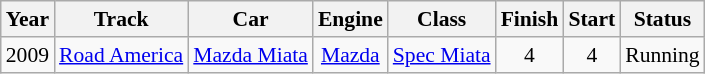<table class="wikitable" style="text-align:center; font-size:90%">
<tr>
<th>Year</th>
<th>Track</th>
<th>Car</th>
<th>Engine</th>
<th>Class</th>
<th>Finish</th>
<th>Start</th>
<th>Status</th>
</tr>
<tr>
<td>2009</td>
<td><a href='#'>Road America</a></td>
<td><a href='#'>Mazda Miata</a></td>
<td><a href='#'>Mazda</a></td>
<td><a href='#'>Spec Miata</a></td>
<td>4</td>
<td>4</td>
<td>Running</td>
</tr>
</table>
